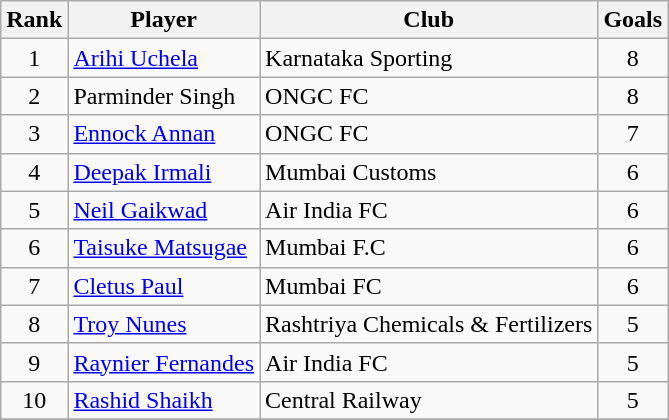<table class="wikitable" style="text-align:center">
<tr>
<th>Rank</th>
<th>Player</th>
<th>Club</th>
<th>Goals</th>
</tr>
<tr>
<td>1</td>
<td align="left"> <a href='#'>Arihi Uchela</a></td>
<td align="left">Karnataka Sporting</td>
<td>8</td>
</tr>
<tr>
<td>2</td>
<td align="left"> Parminder Singh</td>
<td align="left">ONGC FC</td>
<td>8</td>
</tr>
<tr>
<td>3</td>
<td align="left"> <a href='#'>Ennock Annan</a></td>
<td align="left">ONGC FC</td>
<td>7</td>
</tr>
<tr>
<td>4</td>
<td align="left"> <a href='#'>Deepak Irmali</a></td>
<td align="left">Mumbai Customs</td>
<td>6</td>
</tr>
<tr>
<td>5</td>
<td align="left"> <a href='#'>Neil Gaikwad</a></td>
<td align="left">Air India FC</td>
<td>6</td>
</tr>
<tr>
<td>6</td>
<td align="left"> <a href='#'>Taisuke Matsugae</a></td>
<td align="left">Mumbai F.C</td>
<td>6</td>
</tr>
<tr>
<td>7</td>
<td align="left"> <a href='#'>Cletus Paul</a></td>
<td align="left">Mumbai FC</td>
<td>6</td>
</tr>
<tr>
<td>8</td>
<td align="left"> <a href='#'>Troy Nunes</a></td>
<td align="left">Rashtriya Chemicals & Fertilizers</td>
<td>5</td>
</tr>
<tr>
<td>9</td>
<td align="left"> <a href='#'>Raynier Fernandes</a></td>
<td align="left">Air India FC</td>
<td>5</td>
</tr>
<tr>
<td>10</td>
<td align="left"> <a href='#'>Rashid Shaikh</a></td>
<td align="left">Central Railway</td>
<td>5</td>
</tr>
<tr>
</tr>
</table>
